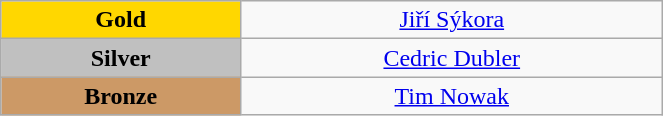<table class="wikitable" style="text-align:center; " width="35%">
<tr>
<td bgcolor="gold"><strong>Gold</strong></td>
<td><a href='#'>Jiří Sýkora</a><br>  <small><em></em></small></td>
</tr>
<tr>
<td bgcolor="silver"><strong>Silver</strong></td>
<td><a href='#'>Cedric Dubler</a><br>  <small><em></em></small></td>
</tr>
<tr>
<td bgcolor="CC9966"><strong>Bronze</strong></td>
<td><a href='#'>Tim Nowak</a><br>  <small><em></em></small></td>
</tr>
</table>
